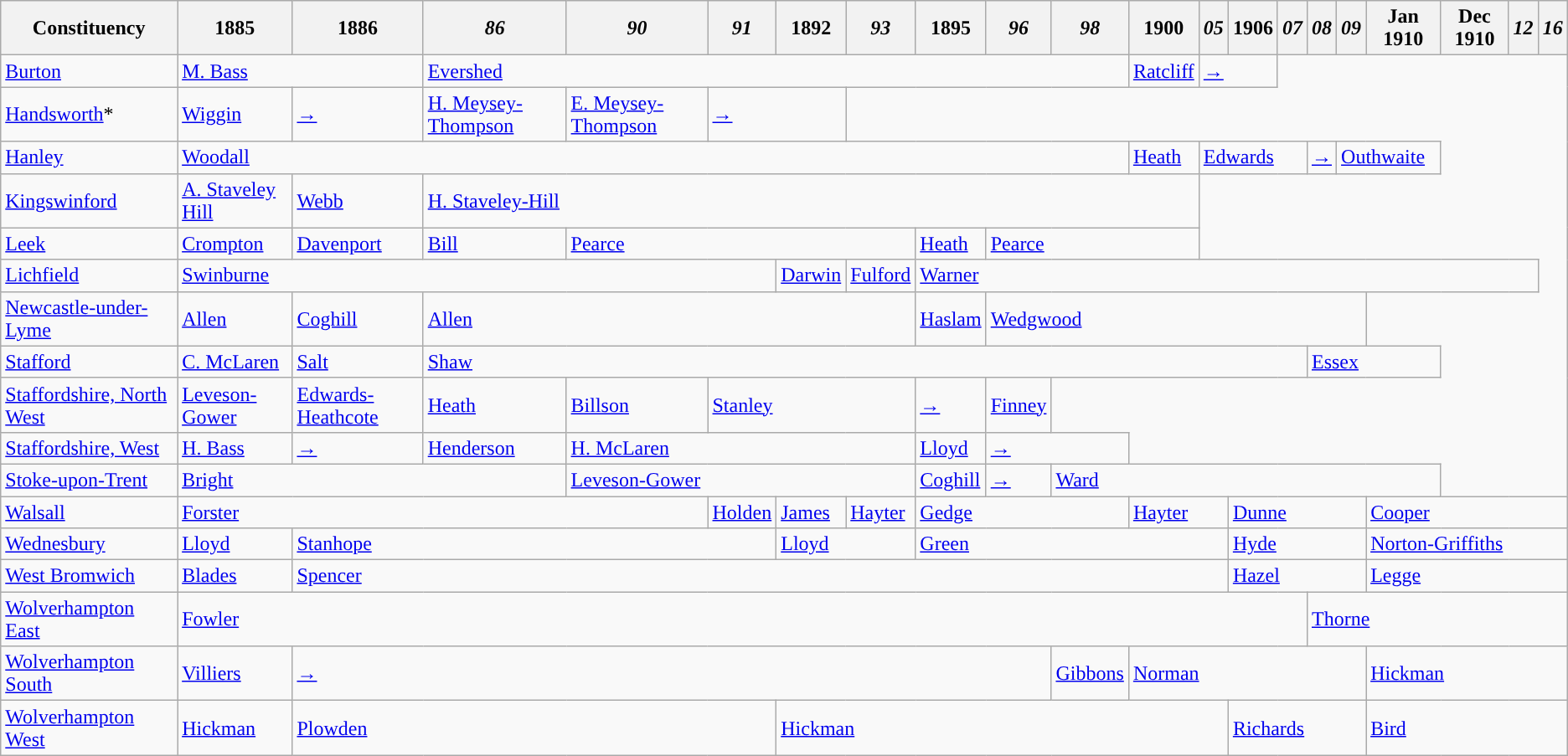<table class="wikitable">
<tr>
<th>Constituency</th>
<th>1885</th>
<th>1886</th>
<th><em>86</em></th>
<th><em>90</em></th>
<th><em>91</em></th>
<th>1892</th>
<th><em>93</em></th>
<th>1895</th>
<th><em>96</em></th>
<th><em>98</em></th>
<th>1900</th>
<th><em>05</em></th>
<th>1906</th>
<th><em>07</em></th>
<th><em>08</em></th>
<th><em>09</em></th>
<th>Jan 1910</th>
<th>Dec 1910</th>
<th><em>12</em></th>
<th><em>16</em></th>
</tr>
<tr>
<td><a href='#'>Burton</a></td>
<td colspan="2"><a href='#'>M. Bass</a></td>
<td colspan="8"><a href='#'>Evershed</a></td>
<td><a href='#'>Ratcliff</a></td>
<td colspan="2"><a href='#'>→</a></td>
</tr>
<tr>
<td><a href='#'>Handsworth</a>*</td>
<td bgcolor=><a href='#'>Wiggin</a></td>
<td><a href='#'>→</a></td>
<td><a href='#'>H. Meysey-Thompson</a></td>
<td><a href='#'>E. Meysey-Thompson</a></td>
<td colspan="2"><a href='#'>→</a></td>
</tr>
<tr>
<td><a href='#'>Hanley</a></td>
<td colspan="10"><a href='#'>Woodall</a></td>
<td><a href='#'>Heath</a></td>
<td colspan="3"><a href='#'>Edwards</a></td>
<td><a href='#'>→</a></td>
<td colspan="2"><a href='#'>Outhwaite</a></td>
</tr>
<tr>
<td><a href='#'>Kingswinford</a></td>
<td><a href='#'>A. Staveley Hill</a></td>
<td><a href='#'>Webb</a></td>
<td colspan="9"><a href='#'>H. Staveley-Hill</a></td>
</tr>
<tr>
<td><a href='#'>Leek</a></td>
<td bgcolor=><a href='#'>Crompton</a></td>
<td><a href='#'>Davenport</a></td>
<td><a href='#'>Bill</a></td>
<td colspan="4"><a href='#'>Pearce</a></td>
<td><a href='#'>Heath</a></td>
<td colspan="3"><a href='#'>Pearce</a></td>
</tr>
<tr>
<td><a href='#'>Lichfield</a></td>
<td colspan="5"><a href='#'>Swinburne</a></td>
<td><a href='#'>Darwin</a></td>
<td><a href='#'>Fulford</a></td>
<td colspan="12"><a href='#'>Warner</a></td>
</tr>
<tr>
<td><a href='#'>Newcastle-under-Lyme</a></td>
<td bgcolor=><a href='#'>Allen</a></td>
<td><a href='#'>Coghill</a></td>
<td colspan="5"><a href='#'>Allen</a></td>
<td><a href='#'>Haslam</a></td>
<td colspan="8"><a href='#'>Wedgwood</a></td>
</tr>
<tr>
<td><a href='#'>Stafford</a></td>
<td bgcolor=><a href='#'>C. McLaren</a></td>
<td><a href='#'>Salt</a></td>
<td colspan="12"><a href='#'>Shaw</a></td>
<td colspan="3"><a href='#'>Essex</a></td>
</tr>
<tr>
<td><a href='#'>Staffordshire, North West</a></td>
<td bgcolor=><a href='#'>Leveson-Gower</a></td>
<td><a href='#'>Edwards-Heathcote</a></td>
<td><a href='#'>Heath</a></td>
<td><a href='#'>Billson</a></td>
<td colspan="3"><a href='#'>Stanley</a></td>
<td><a href='#'>→</a></td>
<td><a href='#'>Finney</a></td>
</tr>
<tr>
<td><a href='#'>Staffordshire, West</a></td>
<td bgcolor=><a href='#'>H. Bass</a></td>
<td><a href='#'>→</a></td>
<td><a href='#'>Henderson</a></td>
<td colspan="4"><a href='#'>H. McLaren</a></td>
<td><a href='#'>Lloyd</a></td>
<td colspan="2"><a href='#'>→</a></td>
</tr>
<tr>
<td><a href='#'>Stoke-upon-Trent</a></td>
<td colspan="3"><a href='#'>Bright</a></td>
<td colspan="4"><a href='#'>Leveson-Gower</a></td>
<td><a href='#'>Coghill</a></td>
<td><a href='#'>→</a></td>
<td colspan="8"><a href='#'>Ward</a></td>
</tr>
<tr>
<td><a href='#'>Walsall</a></td>
<td colspan="4"><a href='#'>Forster</a></td>
<td><a href='#'>Holden</a></td>
<td><a href='#'>James</a></td>
<td><a href='#'>Hayter</a></td>
<td colspan="3"><a href='#'>Gedge</a></td>
<td colspan="2"><a href='#'>Hayter</a></td>
<td colspan="4"><a href='#'>Dunne</a></td>
<td colspan="4"><a href='#'>Cooper</a></td>
</tr>
<tr>
<td><a href='#'>Wednesbury</a></td>
<td><a href='#'>Lloyd</a></td>
<td colspan="4"><a href='#'>Stanhope</a></td>
<td colspan="2"><a href='#'>Lloyd</a></td>
<td colspan="5"><a href='#'>Green</a></td>
<td colspan="4"><a href='#'>Hyde</a></td>
<td colspan="4"><a href='#'>Norton-Griffiths</a></td>
</tr>
<tr>
<td><a href='#'>West Bromwich</a></td>
<td><a href='#'>Blades</a></td>
<td colspan="11"><a href='#'>Spencer</a></td>
<td colspan="4"><a href='#'>Hazel</a></td>
<td colspan="4"><a href='#'>Legge</a></td>
</tr>
<tr>
<td><a href='#'>Wolverhampton East</a></td>
<td colspan="14"><a href='#'>Fowler</a></td>
<td colspan="6"><a href='#'>Thorne</a></td>
</tr>
<tr>
<td><a href='#'>Wolverhampton South</a></td>
<td><a href='#'>Villiers</a></td>
<td colspan="8"><a href='#'>→</a></td>
<td><a href='#'>Gibbons</a></td>
<td colspan="6"><a href='#'>Norman</a></td>
<td colspan="4"><a href='#'>Hickman</a></td>
</tr>
<tr>
<td><a href='#'>Wolverhampton West</a></td>
<td><a href='#'>Hickman</a></td>
<td colspan="4"><a href='#'>Plowden</a></td>
<td colspan="7"><a href='#'>Hickman</a></td>
<td colspan="4"><a href='#'>Richards</a></td>
<td colspan="4"><a href='#'>Bird</a></td>
</tr>
</table>
